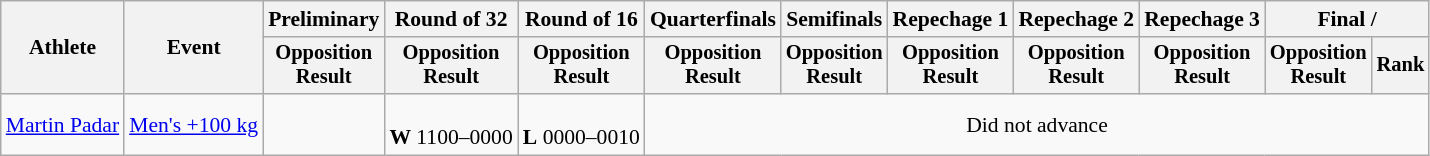<table class="wikitable" style="font-size:90%">
<tr>
<th rowspan="2">Athlete</th>
<th rowspan="2">Event</th>
<th>Preliminary</th>
<th>Round of 32</th>
<th>Round of 16</th>
<th>Quarterfinals</th>
<th>Semifinals</th>
<th>Repechage 1</th>
<th>Repechage 2</th>
<th>Repechage 3</th>
<th colspan=2>Final / </th>
</tr>
<tr style="font-size:95%">
<th>Opposition<br>Result</th>
<th>Opposition<br>Result</th>
<th>Opposition<br>Result</th>
<th>Opposition<br>Result</th>
<th>Opposition<br>Result</th>
<th>Opposition<br>Result</th>
<th>Opposition<br>Result</th>
<th>Opposition<br>Result</th>
<th>Opposition<br>Result</th>
<th>Rank</th>
</tr>
<tr align=center>
<td align=left><a href='#'>Martin Padar</a></td>
<td align=left><a href='#'>Men's +100 kg</a></td>
<td></td>
<td><br><strong>W</strong> 1100–0000</td>
<td><br><strong>L</strong> 0000–0010</td>
<td colspan=7>Did not advance</td>
</tr>
</table>
